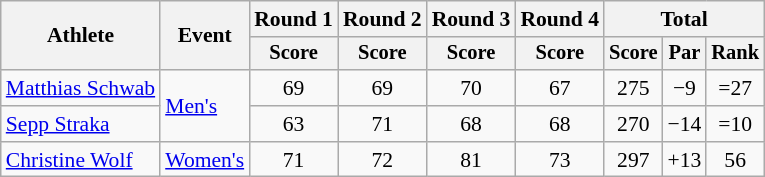<table class=wikitable style=font-size:90%;text-align:center>
<tr>
<th rowspan=2>Athlete</th>
<th rowspan=2>Event</th>
<th>Round 1</th>
<th>Round 2</th>
<th>Round 3</th>
<th>Round 4</th>
<th colspan=3>Total</th>
</tr>
<tr style=font-size:95%>
<th>Score</th>
<th>Score</th>
<th>Score</th>
<th>Score</th>
<th>Score</th>
<th>Par</th>
<th>Rank</th>
</tr>
<tr>
<td align=left><a href='#'>Matthias Schwab</a></td>
<td align=left rowspan=2><a href='#'>Men's</a></td>
<td>69</td>
<td>69</td>
<td>70</td>
<td>67</td>
<td>275</td>
<td>−9</td>
<td>=27</td>
</tr>
<tr>
<td align=left><a href='#'>Sepp Straka</a></td>
<td>63</td>
<td>71</td>
<td>68</td>
<td>68</td>
<td>270</td>
<td>−14</td>
<td>=10</td>
</tr>
<tr>
<td align=left><a href='#'>Christine Wolf</a></td>
<td align=left><a href='#'>Women's</a></td>
<td>71</td>
<td>72</td>
<td>81</td>
<td>73</td>
<td>297</td>
<td>+13</td>
<td>56</td>
</tr>
</table>
